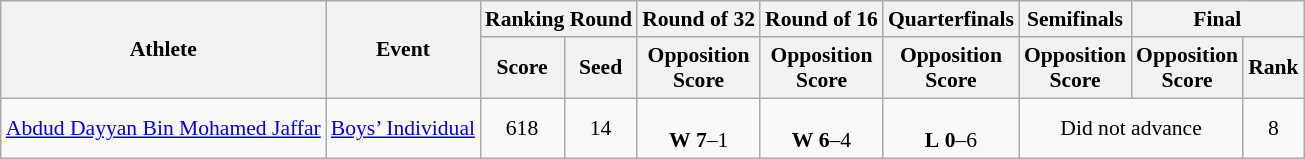<table class="wikitable" border="1" style="font-size:90%">
<tr>
<th rowspan=2>Athlete</th>
<th rowspan=2>Event</th>
<th colspan=2>Ranking Round</th>
<th>Round of 32</th>
<th>Round of 16</th>
<th>Quarterfinals</th>
<th>Semifinals</th>
<th colspan=2>Final</th>
</tr>
<tr>
<th>Score</th>
<th>Seed</th>
<th>Opposition<br>Score</th>
<th>Opposition<br>Score</th>
<th>Opposition<br>Score</th>
<th>Opposition<br>Score</th>
<th>Opposition<br>Score</th>
<th>Rank</th>
</tr>
<tr>
<td><a href='#'>Abdud Dayyan Bin Mohamed Jaffar</a></td>
<td><a href='#'>Boys’ Individual</a></td>
<td align=center>618</td>
<td align=center>14</td>
<td align=center> <br> <strong>W</strong> <strong>7</strong>–1</td>
<td align=center> <br> <strong>W</strong> <strong>6</strong>–4</td>
<td align=center> <br> <strong>L</strong> <strong>0</strong>–6</td>
<td colspan=2 align=center>Did not advance</td>
<td align=center>8</td>
</tr>
</table>
